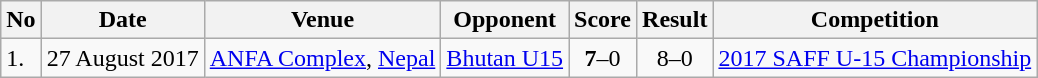<table class="wikitable" style="font-size:100%;">
<tr>
<th>No</th>
<th>Date</th>
<th>Venue</th>
<th>Opponent</th>
<th>Score</th>
<th>Result</th>
<th>Competition</th>
</tr>
<tr>
<td>1.</td>
<td>27 August 2017</td>
<td><a href='#'>ANFA Complex</a>, <a href='#'>Nepal</a></td>
<td> <a href='#'>Bhutan U15</a></td>
<td align="center"><strong>7</strong>–0</td>
<td align="center">8–0</td>
<td><a href='#'>2017 SAFF U-15 Championship</a></td>
</tr>
</table>
